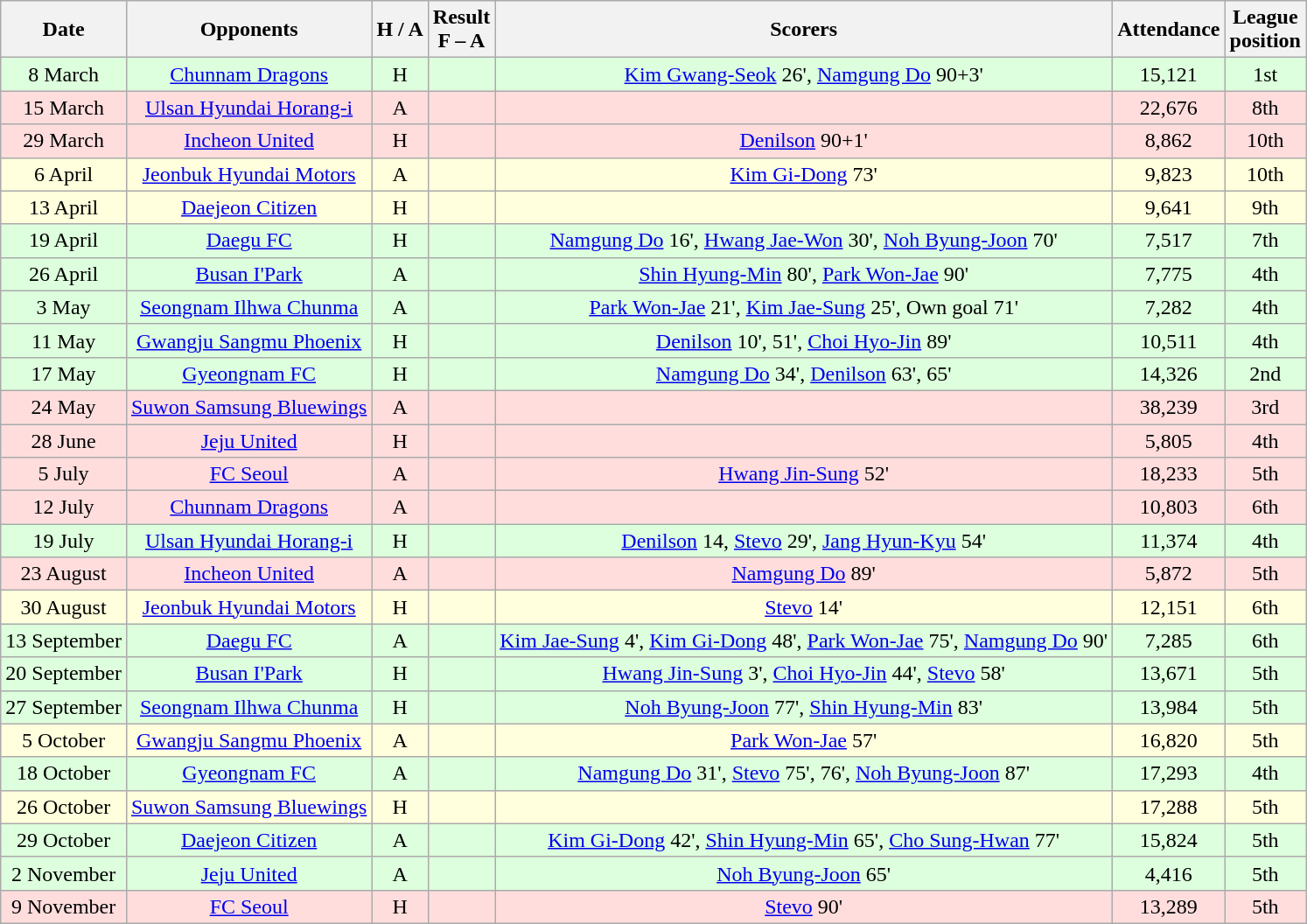<table class="wikitable" style="text-align:center">
<tr>
<th>Date</th>
<th>Opponents</th>
<th>H / A</th>
<th>Result<br>F – A</th>
<th>Scorers</th>
<th>Attendance</th>
<th>League<br>position</th>
</tr>
<tr bgcolor="#ddffdd">
<td>8 March</td>
<td><a href='#'>Chunnam Dragons</a></td>
<td>H</td>
<td></td>
<td><a href='#'>Kim Gwang-Seok</a> 26', <a href='#'>Namgung Do</a> 90+3'</td>
<td>15,121</td>
<td>1st</td>
</tr>
<tr bgcolor="#ffdddd">
<td>15 March</td>
<td><a href='#'>Ulsan Hyundai Horang-i</a></td>
<td>A</td>
<td></td>
<td></td>
<td>22,676</td>
<td>8th</td>
</tr>
<tr bgcolor="#ffdddd">
<td>29 March</td>
<td><a href='#'>Incheon United</a></td>
<td>H</td>
<td></td>
<td><a href='#'>Denilson</a> 90+1'</td>
<td>8,862</td>
<td>10th</td>
</tr>
<tr bgcolor="#ffffdd">
<td>6 April</td>
<td><a href='#'>Jeonbuk Hyundai Motors</a></td>
<td>A</td>
<td></td>
<td><a href='#'>Kim Gi-Dong</a> 73'</td>
<td>9,823</td>
<td>10th</td>
</tr>
<tr bgcolor="#ffffdd">
<td>13 April</td>
<td><a href='#'>Daejeon Citizen</a></td>
<td>H</td>
<td></td>
<td></td>
<td>9,641</td>
<td>9th</td>
</tr>
<tr bgcolor="#ddffdd">
<td>19 April</td>
<td><a href='#'>Daegu FC</a></td>
<td>H</td>
<td></td>
<td><a href='#'>Namgung Do</a> 16', <a href='#'>Hwang Jae-Won</a> 30', <a href='#'>Noh Byung-Joon</a> 70'</td>
<td>7,517</td>
<td>7th</td>
</tr>
<tr bgcolor="#ddffdd">
<td>26 April</td>
<td><a href='#'>Busan I'Park</a></td>
<td>A</td>
<td></td>
<td><a href='#'>Shin Hyung-Min</a> 80', <a href='#'>Park Won-Jae</a> 90'</td>
<td>7,775</td>
<td>4th</td>
</tr>
<tr bgcolor="#ddffdd">
<td>3 May</td>
<td><a href='#'>Seongnam Ilhwa Chunma</a></td>
<td>A</td>
<td></td>
<td><a href='#'>Park Won-Jae</a> 21', <a href='#'>Kim Jae-Sung</a> 25', Own goal 71'</td>
<td>7,282</td>
<td>4th</td>
</tr>
<tr bgcolor="#ddffdd">
<td>11 May</td>
<td><a href='#'>Gwangju Sangmu Phoenix</a></td>
<td>H</td>
<td></td>
<td><a href='#'>Denilson</a> 10', 51', <a href='#'>Choi Hyo-Jin</a> 89'</td>
<td>10,511</td>
<td>4th</td>
</tr>
<tr bgcolor="#ddffdd">
<td>17 May</td>
<td><a href='#'>Gyeongnam FC</a></td>
<td>H</td>
<td></td>
<td><a href='#'>Namgung Do</a> 34', <a href='#'>Denilson</a> 63', 65'</td>
<td>14,326</td>
<td>2nd</td>
</tr>
<tr bgcolor="#ffdddd">
<td>24 May</td>
<td><a href='#'>Suwon Samsung Bluewings</a></td>
<td>A</td>
<td></td>
<td></td>
<td>38,239</td>
<td>3rd</td>
</tr>
<tr bgcolor="#ffdddd">
<td>28 June</td>
<td><a href='#'>Jeju United</a></td>
<td>H</td>
<td></td>
<td></td>
<td>5,805</td>
<td>4th</td>
</tr>
<tr bgcolor="#ffdddd">
<td>5 July</td>
<td><a href='#'>FC Seoul</a></td>
<td>A</td>
<td></td>
<td><a href='#'>Hwang Jin-Sung</a> 52'</td>
<td>18,233</td>
<td>5th</td>
</tr>
<tr bgcolor="#ffdddd">
<td>12 July</td>
<td><a href='#'>Chunnam Dragons</a></td>
<td>A</td>
<td></td>
<td></td>
<td>10,803</td>
<td>6th</td>
</tr>
<tr bgcolor="#ddffdd">
<td>19 July</td>
<td><a href='#'>Ulsan Hyundai Horang-i</a></td>
<td>H</td>
<td></td>
<td><a href='#'>Denilson</a> 14, <a href='#'>Stevo</a> 29', <a href='#'>Jang Hyun-Kyu</a> 54'</td>
<td>11,374</td>
<td>4th</td>
</tr>
<tr bgcolor="#ffdddd">
<td>23 August</td>
<td><a href='#'>Incheon United</a></td>
<td>A</td>
<td></td>
<td><a href='#'>Namgung Do</a> 89'</td>
<td>5,872</td>
<td>5th</td>
</tr>
<tr bgcolor="#ffffdd">
<td>30 August</td>
<td><a href='#'>Jeonbuk Hyundai Motors</a></td>
<td>H</td>
<td></td>
<td><a href='#'>Stevo</a> 14'</td>
<td>12,151</td>
<td>6th</td>
</tr>
<tr bgcolor="#ddffdd">
<td>13 September</td>
<td><a href='#'>Daegu FC</a></td>
<td>A</td>
<td></td>
<td><a href='#'>Kim Jae-Sung</a> 4', <a href='#'>Kim Gi-Dong</a> 48', <a href='#'>Park Won-Jae</a> 75', <a href='#'>Namgung Do</a> 90'</td>
<td>7,285</td>
<td>6th</td>
</tr>
<tr bgcolor="#ddffdd">
<td>20 September</td>
<td><a href='#'>Busan I'Park</a></td>
<td>H</td>
<td></td>
<td><a href='#'>Hwang Jin-Sung</a> 3', <a href='#'>Choi Hyo-Jin</a> 44', <a href='#'>Stevo</a> 58'</td>
<td>13,671</td>
<td>5th</td>
</tr>
<tr bgcolor="#ddffdd">
<td>27 September</td>
<td><a href='#'>Seongnam Ilhwa Chunma</a></td>
<td>H</td>
<td></td>
<td><a href='#'>Noh Byung-Joon</a> 77', <a href='#'>Shin Hyung-Min</a> 83'</td>
<td>13,984</td>
<td>5th</td>
</tr>
<tr bgcolor="#ffffdd">
<td>5 October</td>
<td><a href='#'>Gwangju Sangmu Phoenix</a></td>
<td>A</td>
<td></td>
<td><a href='#'>Park Won-Jae</a> 57'</td>
<td>16,820</td>
<td>5th</td>
</tr>
<tr bgcolor="#ddffdd">
<td>18 October</td>
<td><a href='#'>Gyeongnam FC</a></td>
<td>A</td>
<td></td>
<td><a href='#'>Namgung Do</a> 31', <a href='#'>Stevo</a> 75', 76', <a href='#'>Noh Byung-Joon</a> 87'</td>
<td>17,293</td>
<td>4th</td>
</tr>
<tr bgcolor="#ffffdd">
<td>26 October</td>
<td><a href='#'>Suwon Samsung Bluewings</a></td>
<td>H</td>
<td></td>
<td></td>
<td>17,288</td>
<td>5th</td>
</tr>
<tr bgcolor="#ddffdd">
<td>29 October</td>
<td><a href='#'>Daejeon Citizen</a></td>
<td>A</td>
<td></td>
<td><a href='#'>Kim Gi-Dong</a> 42', <a href='#'>Shin Hyung-Min</a> 65', <a href='#'>Cho Sung-Hwan</a> 77'</td>
<td>15,824</td>
<td>5th</td>
</tr>
<tr bgcolor="#ddffdd">
<td>2 November</td>
<td><a href='#'>Jeju United</a></td>
<td>A</td>
<td></td>
<td><a href='#'>Noh Byung-Joon</a> 65'</td>
<td>4,416</td>
<td>5th</td>
</tr>
<tr bgcolor="#ffdddd">
<td>9 November</td>
<td><a href='#'>FC Seoul</a></td>
<td>H</td>
<td></td>
<td><a href='#'>Stevo</a> 90'</td>
<td>13,289</td>
<td>5th</td>
</tr>
</table>
